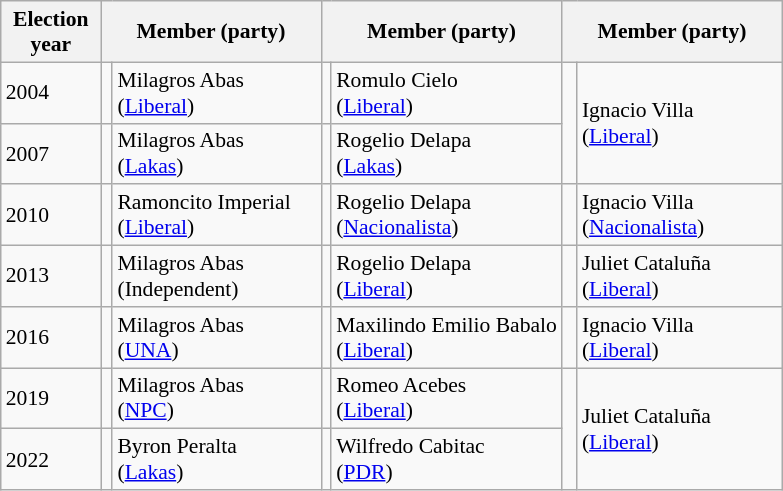<table class=wikitable style="font-size:90%">
<tr>
<th width=60px>Election<br>year</th>
<th colspan=2 width=140px>Member (party)</th>
<th colspan=2 width=140px>Member (party)</th>
<th colspan=2 width=140px>Member (party)</th>
</tr>
<tr>
<td>2004</td>
<td bgcolor=></td>
<td>Milagros Abas<br>(<a href='#'>Liberal</a>)</td>
<td bgcolor=></td>
<td>Romulo Cielo<br>(<a href='#'>Liberal</a>)</td>
<td rowspan=2 bgcolor=></td>
<td rowspan=2>Ignacio Villa<br>(<a href='#'>Liberal</a>)</td>
</tr>
<tr>
<td>2007</td>
<td bgcolor=></td>
<td>Milagros Abas<br>(<a href='#'>Lakas</a>)</td>
<td bgcolor=></td>
<td>Rogelio Delapa<br>(<a href='#'>Lakas</a>)</td>
</tr>
<tr>
<td>2010</td>
<td bgcolor=></td>
<td>Ramoncito Imperial<br>(<a href='#'>Liberal</a>)</td>
<td bgcolor=></td>
<td>Rogelio Delapa<br>(<a href='#'>Nacionalista</a>)</td>
<td bgcolor=></td>
<td>Ignacio Villa<br>(<a href='#'>Nacionalista</a>)</td>
</tr>
<tr>
<td>2013</td>
<td bgcolor=></td>
<td>Milagros Abas<br>(Independent)</td>
<td bgcolor=></td>
<td>Rogelio Delapa<br>(<a href='#'>Liberal</a>)</td>
<td bgcolor=></td>
<td>Juliet Cataluña<br>(<a href='#'>Liberal</a>)</td>
</tr>
<tr>
<td>2016</td>
<td bgcolor=></td>
<td>Milagros Abas<br>(<a href='#'>UNA</a>)</td>
<td bgcolor=></td>
<td>Maxilindo Emilio Babalo<br>(<a href='#'>Liberal</a>)</td>
<td bgcolor=></td>
<td>Ignacio Villa<br>(<a href='#'>Liberal</a>)</td>
</tr>
<tr>
<td>2019</td>
<td bgcolor=></td>
<td>Milagros Abas<br>(<a href='#'>NPC</a>)</td>
<td bgcolor=></td>
<td>Romeo Acebes<br>(<a href='#'>Liberal</a>)</td>
<td rowspan=2 bgcolor=></td>
<td rowspan=2>Juliet Cataluña<br>(<a href='#'>Liberal</a>)</td>
</tr>
<tr>
<td>2022</td>
<td bgcolor=></td>
<td>Byron Peralta<br>(<a href='#'>Lakas</a>)</td>
<td bgcolor=></td>
<td>Wilfredo Cabitac<br>(<a href='#'>PDR</a>)</td>
</tr>
</table>
